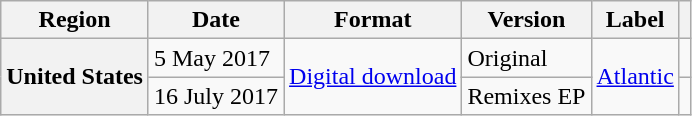<table class="wikitable plainrowheaders">
<tr>
<th>Region</th>
<th>Date</th>
<th>Format</th>
<th>Version</th>
<th>Label</th>
<th></th>
</tr>
<tr>
<th scope="row" rowspan="2">United States</th>
<td>5 May 2017</td>
<td rowspan="2"><a href='#'>Digital download</a></td>
<td>Original</td>
<td rowspan="2"><a href='#'>Atlantic</a></td>
<td></td>
</tr>
<tr>
<td>16 July 2017</td>
<td>Remixes EP</td>
<td></td>
</tr>
</table>
